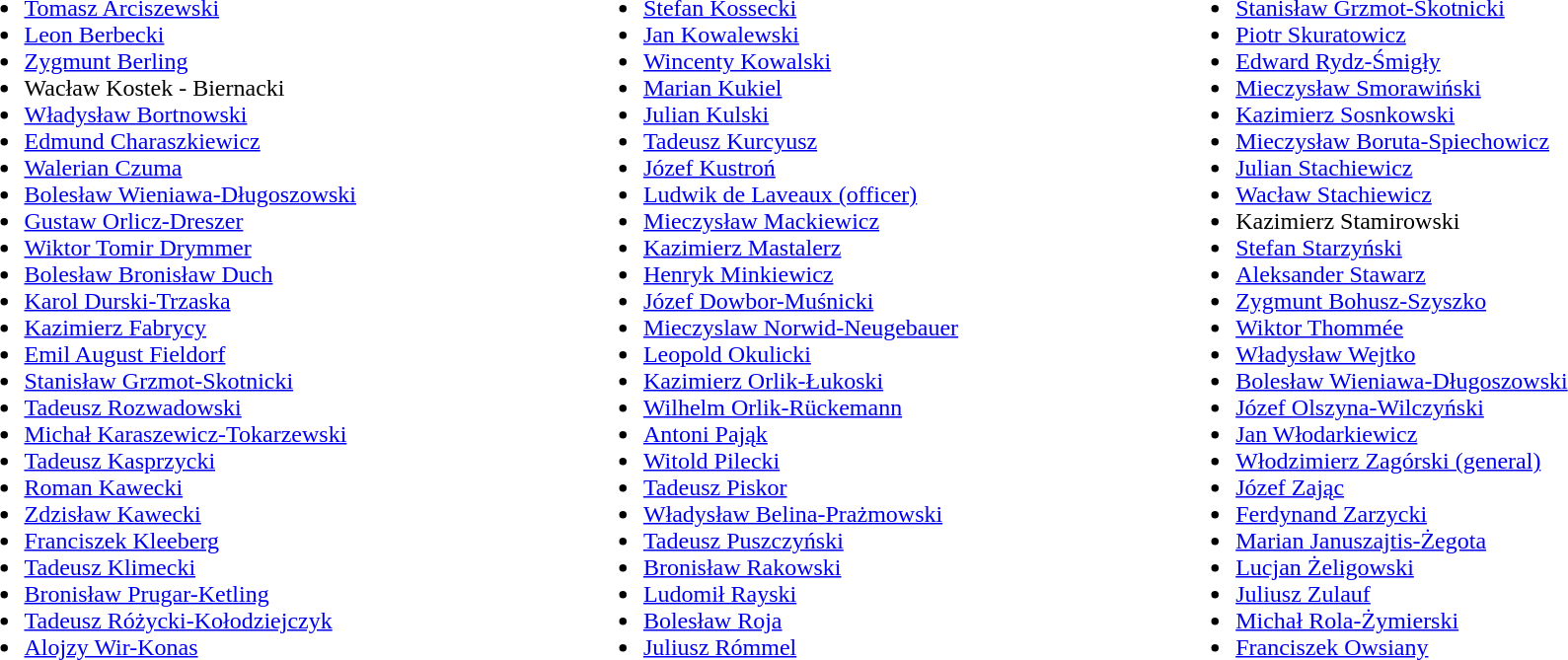<table width="98%">
<tr>
<td valign="top"><br><ul><li><a href='#'>Tomasz Arciszewski</a></li><li><a href='#'>Leon Berbecki</a></li><li><a href='#'>Zygmunt Berling</a></li><li>Wacław Kostek - Biernacki</li><li><a href='#'>Władysław Bortnowski</a></li><li><a href='#'>Edmund Charaszkiewicz</a></li><li><a href='#'>Walerian Czuma</a></li><li><a href='#'>Bolesław Wieniawa-Długoszowski</a></li><li><a href='#'>Gustaw Orlicz-Dreszer</a></li><li><a href='#'>Wiktor Tomir Drymmer</a></li><li><a href='#'>Bolesław Bronisław Duch</a></li><li><a href='#'>Karol Durski-Trzaska</a></li><li><a href='#'>Kazimierz Fabrycy</a></li><li><a href='#'>Emil August Fieldorf</a></li><li><a href='#'>Stanisław Grzmot-Skotnicki</a></li><li><a href='#'>Tadeusz Rozwadowski</a></li><li><a href='#'>Michał Karaszewicz-Tokarzewski</a></li><li><a href='#'>Tadeusz Kasprzycki</a></li><li><a href='#'>Roman Kawecki</a></li><li><a href='#'>Zdzisław Kawecki</a></li><li><a href='#'>Franciszek Kleeberg</a></li><li><a href='#'>Tadeusz Klimecki</a></li><li><a href='#'>Bronisław Prugar-Ketling</a></li><li><a href='#'>Tadeusz Różycki-Kołodziejczyk</a></li><li><a href='#'>Alojzy Wir-Konas</a></li></ul></td>
<td valign="top"><br><ul><li><a href='#'>Stefan Kossecki</a></li><li><a href='#'>Jan Kowalewski</a></li><li><a href='#'>Wincenty Kowalski</a></li><li><a href='#'>Marian Kukiel</a></li><li><a href='#'>Julian Kulski</a></li><li><a href='#'>Tadeusz Kurcyusz</a></li><li><a href='#'>Józef Kustroń</a></li><li><a href='#'>Ludwik de Laveaux (officer)</a></li><li><a href='#'>Mieczysław Mackiewicz</a></li><li><a href='#'>Kazimierz Mastalerz</a></li><li><a href='#'>Henryk Minkiewicz</a></li><li><a href='#'>Józef Dowbor-Muśnicki</a></li><li><a href='#'>Mieczyslaw Norwid-Neugebauer</a></li><li><a href='#'>Leopold Okulicki</a></li><li><a href='#'>Kazimierz Orlik-Łukoski</a></li><li><a href='#'>Wilhelm Orlik-Rückemann</a></li><li><a href='#'>Antoni Pająk</a></li><li><a href='#'>Witold Pilecki</a></li><li><a href='#'>Tadeusz Piskor</a></li><li><a href='#'>Władysław Belina-Prażmowski</a></li><li><a href='#'>Tadeusz Puszczyński</a></li><li><a href='#'>Bronisław Rakowski</a></li><li><a href='#'>Ludomił Rayski</a></li><li><a href='#'>Bolesław Roja</a></li><li><a href='#'>Juliusz Rómmel</a></li></ul></td>
<td valign="top"><br><ul><li><a href='#'>Stanisław Grzmot-Skotnicki</a></li><li><a href='#'>Piotr Skuratowicz</a></li><li><a href='#'>Edward Rydz-Śmigły</a></li><li><a href='#'>Mieczysław Smorawiński</a></li><li><a href='#'>Kazimierz Sosnkowski</a></li><li><a href='#'>Mieczysław Boruta-Spiechowicz</a></li><li><a href='#'>Julian Stachiewicz</a></li><li><a href='#'>Wacław Stachiewicz</a></li><li>Kazimierz Stamirowski</li><li><a href='#'>Stefan Starzyński</a></li><li><a href='#'>Aleksander Stawarz</a></li><li><a href='#'>Zygmunt Bohusz-Szyszko</a></li><li><a href='#'>Wiktor Thommée</a></li><li><a href='#'>Władysław Wejtko</a></li><li><a href='#'>Bolesław Wieniawa-Długoszowski</a></li><li><a href='#'>Józef Olszyna-Wilczyński</a></li><li><a href='#'>Jan Włodarkiewicz</a></li><li><a href='#'>Włodzimierz Zagórski (general)</a></li><li><a href='#'>Józef Zając</a></li><li><a href='#'>Ferdynand Zarzycki</a></li><li><a href='#'>Marian Januszajtis-Żegota</a></li><li><a href='#'>Lucjan Żeligowski</a></li><li><a href='#'>Juliusz Zulauf</a></li><li><a href='#'>Michał Rola-Żymierski</a></li><li><a href='#'>Franciszek Owsiany</a></li></ul></td>
</tr>
</table>
